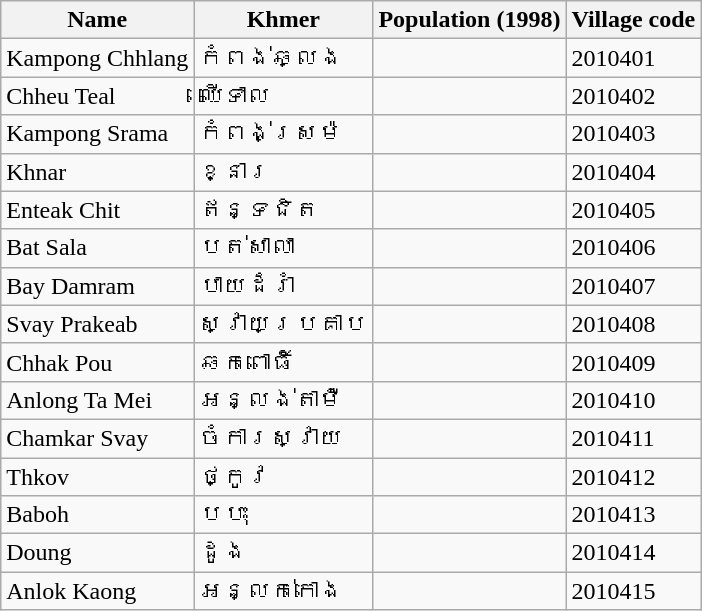<table class="wikitable sortable">
<tr>
<th>Name</th>
<th>Khmer</th>
<th>Population (1998)</th>
<th>Village code</th>
</tr>
<tr>
<td>Kampong Chhlang</td>
<td>កំពង់ឆ្លង</td>
<td></td>
<td>2010401</td>
</tr>
<tr>
<td>Chheu Teal</td>
<td>ឈើទាល</td>
<td></td>
<td>2010402</td>
</tr>
<tr>
<td>Kampong Srama</td>
<td>កំពង់ស្រម៉</td>
<td></td>
<td>2010403</td>
</tr>
<tr>
<td>Khnar</td>
<td>ខ្នារ</td>
<td></td>
<td>2010404</td>
</tr>
<tr>
<td>Enteak Chit</td>
<td>ឥន្ទជិត</td>
<td></td>
<td>2010405</td>
</tr>
<tr>
<td>Bat Sala</td>
<td>បត់សាលា</td>
<td></td>
<td>2010406</td>
</tr>
<tr>
<td>Bay Damram</td>
<td>បាយដំរាំ</td>
<td></td>
<td>2010407</td>
</tr>
<tr>
<td>Svay Prakeab</td>
<td>ស្វាយប្រគាប</td>
<td></td>
<td>2010408</td>
</tr>
<tr>
<td>Chhak Pou</td>
<td>ឆកពោធិ៍</td>
<td></td>
<td>2010409</td>
</tr>
<tr>
<td>Anlong Ta Mei</td>
<td>អន្លង់តាម៉ី</td>
<td></td>
<td>2010410</td>
</tr>
<tr>
<td>Chamkar Svay</td>
<td>ចំការស្វាយ</td>
<td></td>
<td>2010411</td>
</tr>
<tr>
<td>Thkov</td>
<td>ថ្កូវ</td>
<td></td>
<td>2010412</td>
</tr>
<tr>
<td>Baboh</td>
<td>បបុះ</td>
<td></td>
<td>2010413</td>
</tr>
<tr>
<td>Doung</td>
<td>ដូង</td>
<td></td>
<td>2010414</td>
</tr>
<tr>
<td>Anlok Kaong</td>
<td>អន្លក់កោង</td>
<td></td>
<td>2010415</td>
</tr>
</table>
